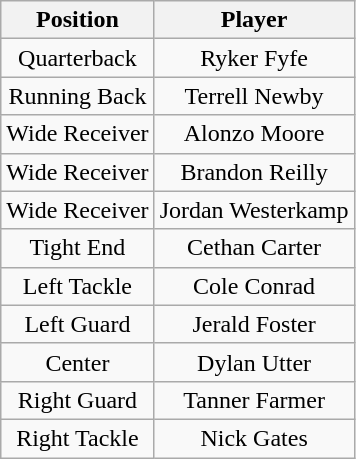<table class="wikitable" style="text-align: center;">
<tr>
<th>Position</th>
<th>Player</th>
</tr>
<tr>
<td>Quarterback</td>
<td>Ryker Fyfe</td>
</tr>
<tr>
<td>Running Back</td>
<td>Terrell Newby</td>
</tr>
<tr>
<td>Wide Receiver</td>
<td>Alonzo Moore</td>
</tr>
<tr>
<td>Wide Receiver</td>
<td>Brandon Reilly</td>
</tr>
<tr>
<td>Wide Receiver</td>
<td>Jordan Westerkamp</td>
</tr>
<tr>
<td>Tight End</td>
<td>Cethan Carter</td>
</tr>
<tr>
<td>Left Tackle</td>
<td>Cole Conrad</td>
</tr>
<tr>
<td>Left Guard</td>
<td>Jerald Foster</td>
</tr>
<tr>
<td>Center</td>
<td>Dylan Utter</td>
</tr>
<tr>
<td>Right Guard</td>
<td>Tanner Farmer</td>
</tr>
<tr>
<td>Right Tackle</td>
<td>Nick Gates</td>
</tr>
</table>
